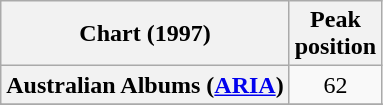<table class="wikitable sortable plainrowheaders" style="text-align:center">
<tr>
<th scope="col">Chart (1997)</th>
<th scope="col">Peak<br>position</th>
</tr>
<tr>
<th scope="row">Australian Albums (<a href='#'>ARIA</a>)</th>
<td>62</td>
</tr>
<tr>
</tr>
<tr>
</tr>
<tr>
</tr>
<tr>
</tr>
<tr>
</tr>
<tr>
</tr>
</table>
